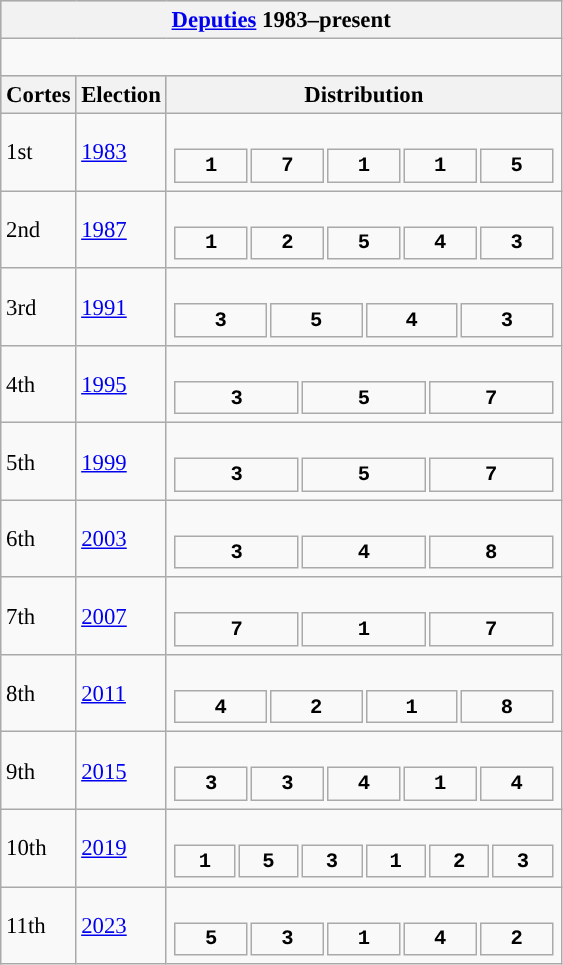<table class="wikitable" style="font-size:95%;">
<tr bgcolor="#CCCCCC">
<th colspan="3"><a href='#'>Deputies</a> 1983–present</th>
</tr>
<tr>
<td colspan="3"><br>

















</td>
</tr>
<tr bgcolor="#CCCCCC">
<th>Cortes</th>
<th>Election</th>
<th>Distribution</th>
</tr>
<tr>
<td>1st</td>
<td><a href='#'>1983</a></td>
<td><br><table style="width:18.75em; font-size:90%; text-align:center; font-family:Courier New;">
<tr style="font-weight:bold">
<td style="background:">1</td>
<td style="background:">7</td>
<td style="background:">1</td>
<td style="background:">1</td>
<td style="background:">5</td>
</tr>
</table>
</td>
</tr>
<tr>
<td>2nd</td>
<td><a href='#'>1987</a></td>
<td><br><table style="width:18.75em; font-size:90%; text-align:center; font-family:Courier New;">
<tr style="font-weight:bold">
<td style="background:">1</td>
<td style="background:">2</td>
<td style="background:">5</td>
<td style="background:">4</td>
<td style="background:">3</td>
</tr>
</table>
</td>
</tr>
<tr>
<td>3rd</td>
<td><a href='#'>1991</a></td>
<td><br><table style="width:18.75em; font-size:90%; text-align:center; font-family:Courier New;">
<tr style="font-weight:bold">
<td style="background:">3</td>
<td style="background:">5</td>
<td style="background:">4</td>
<td style="background:">3</td>
</tr>
</table>
</td>
</tr>
<tr>
<td>4th</td>
<td><a href='#'>1995</a></td>
<td><br><table style="width:18.75em; font-size:90%; text-align:center; font-family:Courier New;">
<tr style="font-weight:bold">
<td style="background:">3</td>
<td style="background:">5</td>
<td style="background:">7</td>
</tr>
</table>
</td>
</tr>
<tr>
<td>5th</td>
<td><a href='#'>1999</a></td>
<td><br><table style="width:18.75em; font-size:90%; text-align:center; font-family:Courier New;">
<tr style="font-weight:bold">
<td style="background:">3</td>
<td style="background:">5</td>
<td style="background:">7</td>
</tr>
</table>
</td>
</tr>
<tr>
<td>6th</td>
<td><a href='#'>2003</a></td>
<td><br><table style="width:18.75em; font-size:90%; text-align:center; font-family:Courier New;">
<tr style="font-weight:bold">
<td style="background:">3</td>
<td style="background:">4</td>
<td style="background:">8</td>
</tr>
</table>
</td>
</tr>
<tr>
<td>7th</td>
<td><a href='#'>2007</a></td>
<td><br><table style="width:18.75em; font-size:90%; text-align:center; font-family:Courier New;">
<tr style="font-weight:bold">
<td style="background:">7</td>
<td style="background:">1</td>
<td style="background:">7</td>
</tr>
</table>
</td>
</tr>
<tr>
<td>8th</td>
<td><a href='#'>2011</a></td>
<td><br><table style="width:18.75em; font-size:90%; text-align:center; font-family:Courier New;">
<tr style="font-weight:bold">
<td style="background:">4</td>
<td style="background:">2</td>
<td style="background:">1</td>
<td style="background:">8</td>
</tr>
</table>
</td>
</tr>
<tr>
<td>9th</td>
<td><a href='#'>2015</a></td>
<td><br><table style="width:18.75em; font-size:90%; text-align:center; font-family:Courier New;">
<tr style="font-weight:bold">
<td style="background:">3</td>
<td style="background:">3</td>
<td style="background:">4</td>
<td style="background:">1</td>
<td style="background:">4</td>
</tr>
</table>
</td>
</tr>
<tr>
<td>10th</td>
<td><a href='#'>2019</a></td>
<td><br><table style="width:18.75em; font-size:90%; text-align:center; font-family:Courier New;">
<tr style="font-weight:bold">
<td style="background:">1</td>
<td style="background:">5</td>
<td style="background:">3</td>
<td style="background:">1</td>
<td style="background:">2</td>
<td style="background:">3</td>
</tr>
</table>
</td>
</tr>
<tr>
<td>11th</td>
<td><a href='#'>2023</a></td>
<td><br><table style="width:18.75em; font-size:90%; text-align:center; font-family:Courier New;">
<tr style="font-weight:bold">
<td style="background:">5</td>
<td style="background:">3</td>
<td style="background:">1</td>
<td style="background:">4</td>
<td style="background:">2</td>
</tr>
</table>
</td>
</tr>
</table>
